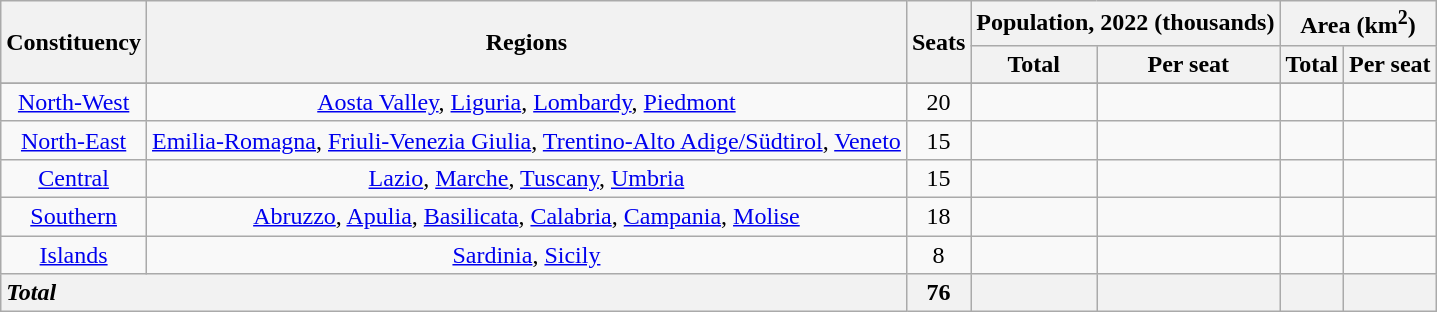<table class="wikitable sortable" style="text-align:center">
<tr>
<th scope="col" rowspan="2">Constituency</th>
<th scope="col" rowspan="2">Regions</th>
<th scope="col" rowspan="2">Seats</th>
<th scope="col" colspan="2">Population, 2022 (thousands)</th>
<th scope="col" colspan="2">Area (km<sup>2</sup>)</th>
</tr>
<tr>
<th scope="col" data-sort-type="number">Total</th>
<th scope="col" data-sort-type="number">Per seat</th>
<th scope="col" data-sort-type="number">Total</th>
<th scope="col" data-sort-type="number">Per seat</th>
</tr>
<tr>
</tr>
<tr>
<td><a href='#'>North-West</a></td>
<td><a href='#'>Aosta Valley</a>, <a href='#'>Liguria</a>, <a href='#'>Lombardy</a>, <a href='#'>Piedmont</a></td>
<td>20</td>
<td></td>
<td></td>
<td></td>
<td></td>
</tr>
<tr>
<td><a href='#'>North-East</a></td>
<td><a href='#'>Emilia-Romagna</a>, <a href='#'>Friuli-Venezia Giulia</a>, <a href='#'>Trentino-Alto Adige/Südtirol</a>, <a href='#'>Veneto</a></td>
<td>15</td>
<td></td>
<td></td>
<td></td>
<td></td>
</tr>
<tr>
<td><a href='#'>Central</a></td>
<td><a href='#'>Lazio</a>, <a href='#'>Marche</a>, <a href='#'>Tuscany</a>, <a href='#'>Umbria</a></td>
<td>15</td>
<td></td>
<td></td>
<td></td>
<td></td>
</tr>
<tr>
<td><a href='#'>Southern</a></td>
<td><a href='#'>Abruzzo</a>, <a href='#'>Apulia</a>, <a href='#'>Basilicata</a>, <a href='#'>Calabria</a>, <a href='#'>Campania</a>, <a href='#'>Molise</a></td>
<td>18</td>
<td></td>
<td></td>
<td></td>
<td></td>
</tr>
<tr>
<td><a href='#'>Islands</a></td>
<td><a href='#'>Sardinia</a>, <a href='#'>Sicily</a></td>
<td>8</td>
<td></td>
<td></td>
<td></td>
<td></td>
</tr>
<tr>
<th colspan=2 style=text-align:left><em>Total</em></th>
<th>76</th>
<th></th>
<th></th>
<th></th>
<th></th>
</tr>
</table>
